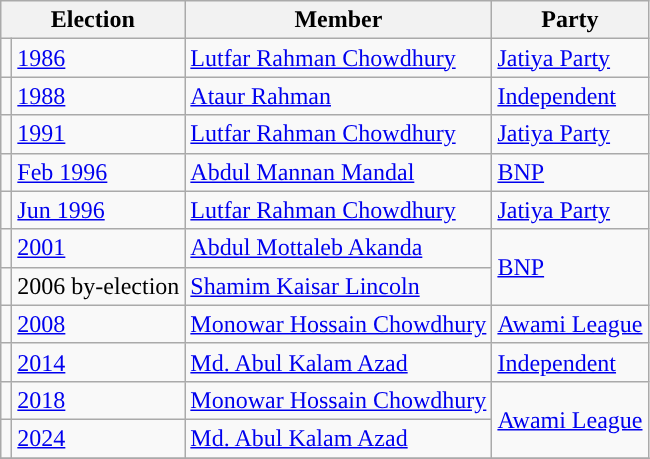<table class="wikitable">
<tr>
<th colspan="2">Election</th>
<th>Member</th>
<th>Party</th>
</tr>
<tr>
<td style="background-color:"></td>
<td><a href='#'>1986</a></td>
<td><a href='#'>Lutfar Rahman Chowdhury</a></td>
<td><a href='#'>Jatiya Party</a></td>
</tr>
<tr>
<td style="background-color:"></td>
<td><a href='#'>1988</a></td>
<td><a href='#'>Ataur Rahman</a></td>
<td><a href='#'>Independent</a></td>
</tr>
<tr>
<td style="background-color:"></td>
<td><a href='#'>1991</a></td>
<td><a href='#'>Lutfar Rahman Chowdhury</a></td>
<td><a href='#'>Jatiya Party</a></td>
</tr>
<tr>
<td style="background-color:"></td>
<td><a href='#'>Feb 1996</a></td>
<td><a href='#'>Abdul Mannan Mandal</a></td>
<td><a href='#'>BNP</a></td>
</tr>
<tr>
<td style="background-color:"></td>
<td><a href='#'>Jun 1996</a></td>
<td><a href='#'>Lutfar Rahman Chowdhury</a></td>
<td><a href='#'>Jatiya Party</a></td>
</tr>
<tr>
<td style="background-color:"></td>
<td><a href='#'>2001</a></td>
<td><a href='#'>Abdul Mottaleb Akanda</a></td>
<td rowspan="2"><a href='#'>BNP</a></td>
</tr>
<tr>
<td style="background-color:"></td>
<td>2006 by-election</td>
<td><a href='#'>Shamim Kaisar Lincoln</a></td>
</tr>
<tr>
<td style="background-color:"></td>
<td><a href='#'>2008</a></td>
<td><a href='#'>Monowar Hossain Chowdhury</a></td>
<td><a href='#'>Awami League</a></td>
</tr>
<tr>
<td style="background-color:"></td>
<td><a href='#'>2014</a></td>
<td><a href='#'>Md. Abul Kalam Azad</a></td>
<td><a href='#'>Independent</a></td>
</tr>
<tr>
<td style="background-color:"></td>
<td><a href='#'>2018</a></td>
<td><a href='#'>Monowar Hossain Chowdhury</a></td>
<td rowspan="2"><a href='#'>Awami League</a></td>
</tr>
<tr>
<td style="background-color:"></td>
<td><a href='#'>2024</a></td>
<td><a href='#'>Md. Abul Kalam Azad</a></td>
</tr>
<tr>
</tr>
</table>
